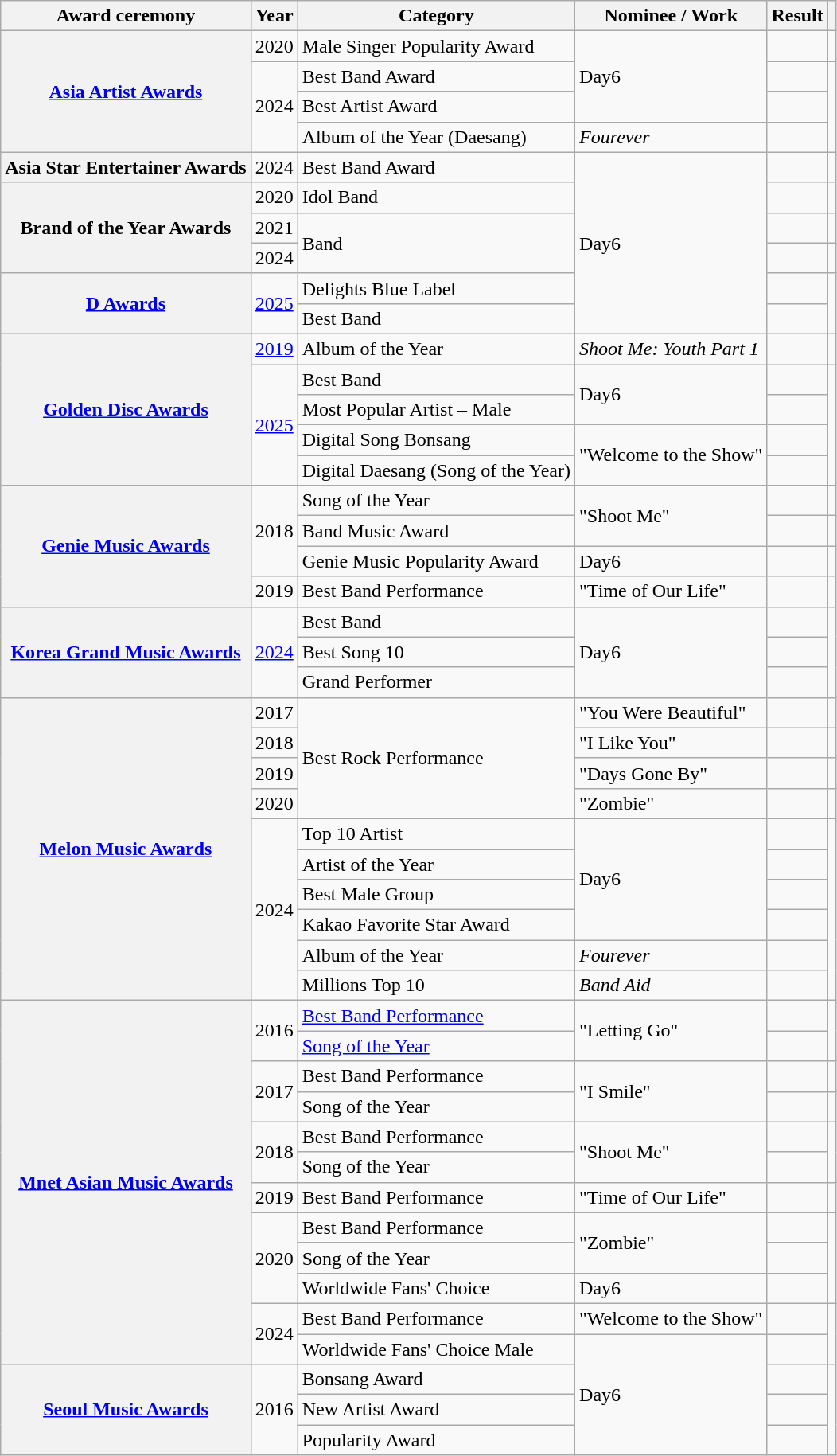<table class="wikitable sortable plainrowheaders">
<tr>
<th scope="col">Award ceremony</th>
<th scope="col">Year</th>
<th scope="col">Category</th>
<th scope="col">Nominee / Work</th>
<th scope="col">Result</th>
<th scope="col" class="unsortable"></th>
</tr>
<tr>
<th scope="row" rowspan="4"><a href='#'>Asia Artist Awards</a></th>
<td>2020</td>
<td>Male Singer Popularity Award</td>
<td rowspan="3">Day6</td>
<td></td>
<td style="text-align:center"></td>
</tr>
<tr>
<td rowspan="3">2024</td>
<td>Best Band Award</td>
<td></td>
<td rowspan="3" style="text-align:center"></td>
</tr>
<tr>
<td>Best Artist Award</td>
<td></td>
</tr>
<tr>
<td>Album of the Year (Daesang)</td>
<td><em>Fourever</em></td>
<td></td>
</tr>
<tr>
<th scope="row">Asia Star Entertainer Awards</th>
<td>2024</td>
<td>Best Band Award</td>
<td rowspan="6">Day6</td>
<td></td>
<td style="text-align:center"></td>
</tr>
<tr>
<th scope="row" rowspan="3">Brand of the Year Awards</th>
<td>2020</td>
<td>Idol Band</td>
<td></td>
<td style="text-align:center"></td>
</tr>
<tr>
<td>2021</td>
<td rowspan="2">Band</td>
<td></td>
<td style="text-align:center"></td>
</tr>
<tr>
<td>2024</td>
<td></td>
<td style="text-align:center"></td>
</tr>
<tr>
<th scope="row" rowspan="2"><a href='#'>D Awards</a></th>
<td rowspan="2"><a href='#'>2025</a></td>
<td>Delights Blue Label</td>
<td></td>
<td rowspan="2" style="text-align:center"></td>
</tr>
<tr>
<td>Best Band</td>
<td></td>
</tr>
<tr>
<th scope="row" rowspan="5"><a href='#'>Golden Disc Awards</a></th>
<td><a href='#'>2019</a></td>
<td>Album of the Year</td>
<td><em>Shoot Me: Youth Part 1</em></td>
<td></td>
<td style="text-align:center"></td>
</tr>
<tr>
<td rowspan="4"><a href='#'>2025</a></td>
<td>Best Band</td>
<td rowspan="2">Day6</td>
<td></td>
<td style="text-align:center" rowspan="4"></td>
</tr>
<tr>
<td>Most Popular Artist – Male</td>
<td></td>
</tr>
<tr>
<td>Digital Song Bonsang</td>
<td rowspan="2">"Welcome to the Show"</td>
<td></td>
</tr>
<tr>
<td>Digital Daesang (Song of the Year)</td>
<td></td>
</tr>
<tr>
<th scope="row" rowspan="4"><a href='#'>Genie Music Awards</a></th>
<td rowspan="3">2018</td>
<td>Song of the Year</td>
<td rowspan="2">"Shoot Me"</td>
<td></td>
<td style="text-align:center"></td>
</tr>
<tr>
<td>Band Music Award</td>
<td></td>
<td style="text-align:center"></td>
</tr>
<tr>
<td>Genie Music Popularity Award</td>
<td>Day6</td>
<td></td>
<td style="text-align:center"></td>
</tr>
<tr>
<td>2019</td>
<td>Best Band Performance</td>
<td>"Time of Our Life"</td>
<td></td>
<td style="text-align:center"></td>
</tr>
<tr>
<th scope="row" rowspan="3"><a href='#'>Korea Grand Music Awards</a></th>
<td rowspan="3"><a href='#'>2024</a></td>
<td>Best Band</td>
<td rowspan="3">Day6</td>
<td></td>
<td style="text-align:center" rowspan="3"></td>
</tr>
<tr>
<td>Best Song 10</td>
<td></td>
</tr>
<tr>
<td>Grand Performer</td>
<td></td>
</tr>
<tr>
<th scope="row" rowspan="10"><a href='#'>Melon Music Awards</a></th>
<td>2017</td>
<td rowspan="4">Best Rock Performance</td>
<td>"You Were Beautiful"</td>
<td></td>
<td style="text-align:center"></td>
</tr>
<tr>
<td>2018</td>
<td>"I Like You"</td>
<td></td>
<td style="text-align:center"></td>
</tr>
<tr>
<td>2019</td>
<td>"Days Gone By"</td>
<td></td>
<td style="text-align:center"></td>
</tr>
<tr>
<td>2020</td>
<td>"Zombie"</td>
<td></td>
<td style="text-align:center"></td>
</tr>
<tr>
<td rowspan="6">2024</td>
<td>Top 10 Artist</td>
<td rowspan="4">Day6</td>
<td></td>
<td style="text-align:center" rowspan="6"></td>
</tr>
<tr>
<td>Artist of the Year</td>
<td></td>
</tr>
<tr>
<td>Best Male Group</td>
<td></td>
</tr>
<tr>
<td>Kakao Favorite Star Award</td>
<td></td>
</tr>
<tr>
<td>Album of the Year</td>
<td><em>Fourever</em></td>
<td></td>
</tr>
<tr>
<td>Millions Top 10</td>
<td><em>Band Aid</em></td>
<td></td>
</tr>
<tr>
<th scope="row" rowspan="12"><a href='#'>Mnet Asian Music Awards</a></th>
<td rowspan="2">2016</td>
<td><a href='#'>Best Band Performance</a></td>
<td rowspan="2">"Letting Go"</td>
<td></td>
<td style="text-align:center" rowspan="2"></td>
</tr>
<tr>
<td><a href='#'>Song of the Year</a></td>
<td></td>
</tr>
<tr>
<td rowspan="2">2017</td>
<td>Best Band Performance</td>
<td rowspan="2">"I Smile"</td>
<td></td>
<td style="text-align:center"></td>
</tr>
<tr>
<td>Song of the Year</td>
<td></td>
<td style="text-align:center"></td>
</tr>
<tr>
<td rowspan="2">2018</td>
<td>Best Band Performance</td>
<td rowspan="2">"Shoot Me"</td>
<td></td>
<td style="text-align:center" rowspan="2"></td>
</tr>
<tr>
<td>Song of the Year</td>
<td></td>
</tr>
<tr>
<td>2019</td>
<td>Best Band Performance</td>
<td>"Time of Our Life"</td>
<td></td>
<td style="text-align:center"></td>
</tr>
<tr>
<td rowspan="3">2020</td>
<td>Best Band Performance</td>
<td rowspan="2">"Zombie"</td>
<td></td>
<td style="text-align:center" rowspan="3"></td>
</tr>
<tr>
<td>Song of the Year</td>
<td></td>
</tr>
<tr>
<td>Worldwide Fans' Choice</td>
<td>Day6</td>
<td></td>
</tr>
<tr>
<td rowspan="2">2024</td>
<td>Best Band Performance</td>
<td>"Welcome to the Show"</td>
<td></td>
<td style="text-align:center" rowspan="2"></td>
</tr>
<tr>
<td>Worldwide Fans' Choice Male</td>
<td rowspan="4">Day6</td>
<td></td>
</tr>
<tr>
<th scope="row" rowspan="3"><a href='#'>Seoul Music Awards</a></th>
<td rowspan="3">2016</td>
<td>Bonsang Award</td>
<td></td>
<td style="text-align:center" rowspan="3"></td>
</tr>
<tr>
<td>New Artist Award</td>
<td></td>
</tr>
<tr>
<td>Popularity Award</td>
<td></td>
</tr>
</table>
